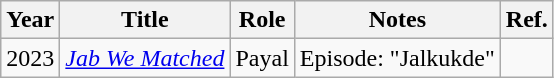<table class="wikitable sortable">
<tr>
<th>Year</th>
<th>Title</th>
<th>Role</th>
<th>Notes</th>
<th>Ref.</th>
</tr>
<tr>
<td>2023</td>
<td><em><a href='#'>Jab We Matched</a></em></td>
<td>Payal</td>
<td>Episode: "Jalkukde"</td>
<td></td>
</tr>
</table>
